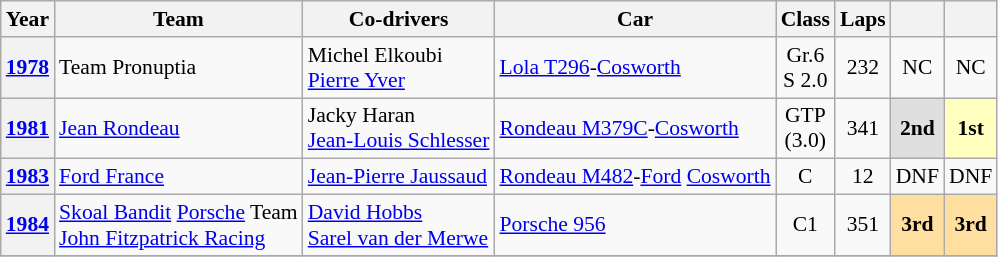<table class="wikitable" style="text-align:center; font-size:90%">
<tr>
<th>Year</th>
<th>Team</th>
<th>Co-drivers</th>
<th>Car</th>
<th>Class</th>
<th>Laps</th>
<th></th>
<th></th>
</tr>
<tr>
<th><a href='#'>1978</a></th>
<td align="left" nowrap> Team Pronuptia</td>
<td align="left" nowrap> Michel Elkoubi<br> <a href='#'>Pierre Yver</a></td>
<td align="left" nowrap><a href='#'>Lola T296</a>-<a href='#'>Cosworth</a></td>
<td>Gr.6<br>S 2.0</td>
<td>232</td>
<td>NC</td>
<td>NC</td>
</tr>
<tr>
<th><a href='#'>1981</a></th>
<td align="left" nowrap> <a href='#'>Jean Rondeau</a></td>
<td align="left" nowrap> Jacky Haran<br> <a href='#'>Jean-Louis Schlesser</a></td>
<td align="left" nowrap><a href='#'>Rondeau M379C</a>-<a href='#'>Cosworth</a></td>
<td>GTP<br>(3.0)</td>
<td>341</td>
<td style="background:#DFDFDF;"><strong>2nd</strong></td>
<td style="background:#FFFFBF;"><strong>1st</strong></td>
</tr>
<tr>
<th><a href='#'>1983</a></th>
<td align="left" nowrap> <a href='#'>Ford France</a></td>
<td align="left" nowrap> <a href='#'>Jean-Pierre Jaussaud</a></td>
<td align="left" nowrap><a href='#'>Rondeau M482</a>-<a href='#'>Ford</a> <a href='#'>Cosworth</a></td>
<td>C</td>
<td>12</td>
<td>DNF</td>
<td>DNF</td>
</tr>
<tr>
<th><a href='#'>1984</a></th>
<td align="left" nowrap> <a href='#'>Skoal Bandit</a> <a href='#'>Porsche</a> Team<br> <a href='#'>John Fitzpatrick Racing</a></td>
<td align="left" nowrap> <a href='#'>David Hobbs</a><br> <a href='#'>Sarel van der Merwe</a></td>
<td align="left" nowrap><a href='#'>Porsche 956</a></td>
<td>C1</td>
<td>351</td>
<td style="background:#FFDF9F;"><strong>3rd</strong></td>
<td style="background:#FFDF9F;"><strong>3rd</strong></td>
</tr>
<tr>
</tr>
</table>
